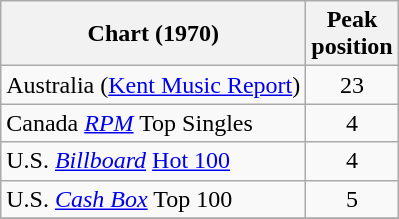<table class="wikitable sortable">
<tr>
<th>Chart (1970)</th>
<th>Peak<br>position</th>
</tr>
<tr>
<td>Australia (<a href='#'>Kent Music Report</a>)</td>
<td style="text-align:center;">23</td>
</tr>
<tr>
<td>Canada <em><a href='#'>RPM</a></em> Top Singles</td>
<td style="text-align:center;">4</td>
</tr>
<tr>
<td>U.S. <em><a href='#'>Billboard</a></em> <a href='#'>Hot 100</a></td>
<td style="text-align:center;">4</td>
</tr>
<tr>
<td>U.S. <a href='#'><em>Cash Box</em></a> Top 100</td>
<td align="center">5</td>
</tr>
<tr>
</tr>
</table>
